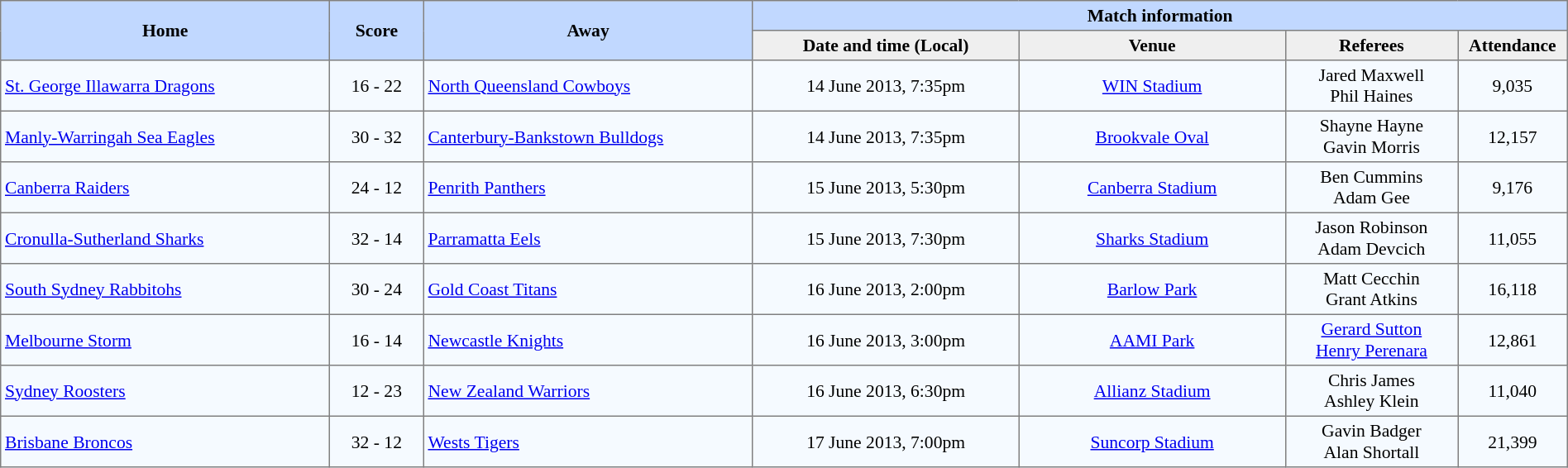<table border="1" cellpadding="3" cellspacing="0" style="border-collapse:collapse; font-size:90%; width:100%;">
<tr style="background:#c1d8ff;">
<th rowspan="2" style="width:21%;">Home</th>
<th rowspan="2" style="width:6%;">Score</th>
<th rowspan="2" style="width:21%;">Away</th>
<th colspan=6>Match information</th>
</tr>
<tr style="background:#efefef;">
<th width=17%>Date and time (Local)</th>
<th width=17%>Venue</th>
<th width=11%>Referees</th>
<th width=7%>Attendance</th>
</tr>
<tr style="text-align:center; background:#f5faff;">
<td align=left> <a href='#'>St. George Illawarra Dragons</a></td>
<td>16 - 22</td>
<td align=left> <a href='#'>North Queensland Cowboys</a></td>
<td>14 June 2013, 7:35pm</td>
<td><a href='#'>WIN Stadium</a></td>
<td>Jared Maxwell<br>Phil Haines</td>
<td>9,035</td>
</tr>
<tr style="text-align:center; background:#f5faff;">
<td align=left> <a href='#'>Manly-Warringah Sea Eagles</a></td>
<td>30 - 32</td>
<td align=left> <a href='#'>Canterbury-Bankstown Bulldogs</a></td>
<td>14 June 2013, 7:35pm</td>
<td><a href='#'>Brookvale Oval</a></td>
<td>Shayne Hayne<br>Gavin Morris</td>
<td>12,157</td>
</tr>
<tr style="text-align:center; background:#f5faff;">
<td align=left> <a href='#'>Canberra Raiders</a></td>
<td>24 - 12</td>
<td align=left> <a href='#'>Penrith Panthers</a></td>
<td>15 June 2013, 5:30pm</td>
<td><a href='#'>Canberra Stadium</a></td>
<td>Ben Cummins<br>Adam Gee</td>
<td>9,176</td>
</tr>
<tr style="text-align:center; background:#f5faff;">
<td align=left> <a href='#'>Cronulla-Sutherland Sharks</a></td>
<td>32 - 14</td>
<td align=left> <a href='#'>Parramatta Eels</a></td>
<td>15 June 2013, 7:30pm</td>
<td><a href='#'>Sharks Stadium</a></td>
<td>Jason Robinson<br>Adam Devcich</td>
<td>11,055</td>
</tr>
<tr style="text-align:center; background:#f5faff;">
<td align=left> <a href='#'>South Sydney Rabbitohs</a></td>
<td>30 - 24</td>
<td align=left> <a href='#'>Gold Coast Titans</a></td>
<td>16 June 2013, 2:00pm</td>
<td><a href='#'>Barlow Park</a></td>
<td>Matt Cecchin<br>Grant Atkins</td>
<td>16,118</td>
</tr>
<tr style="text-align:center; background:#f5faff;">
<td align=left> <a href='#'>Melbourne Storm</a></td>
<td>16 - 14</td>
<td align=left> <a href='#'>Newcastle Knights</a></td>
<td>16 June 2013, 3:00pm</td>
<td><a href='#'>AAMI Park</a></td>
<td><a href='#'>Gerard Sutton</a><br><a href='#'>Henry Perenara</a></td>
<td>12,861</td>
</tr>
<tr style="text-align:center; background:#f5faff;">
<td align=left> <a href='#'>Sydney Roosters</a></td>
<td>12 - 23</td>
<td align=left> <a href='#'>New Zealand Warriors</a></td>
<td>16 June 2013, 6:30pm</td>
<td><a href='#'>Allianz Stadium</a></td>
<td>Chris James<br>Ashley Klein</td>
<td>11,040</td>
</tr>
<tr style="text-align:center; background:#f5faff;">
<td align=left> <a href='#'>Brisbane Broncos</a></td>
<td>32 - 12</td>
<td align=left> <a href='#'>Wests Tigers</a></td>
<td>17 June 2013, 7:00pm</td>
<td><a href='#'>Suncorp Stadium</a></td>
<td>Gavin Badger<br>Alan Shortall</td>
<td>21,399</td>
</tr>
</table>
